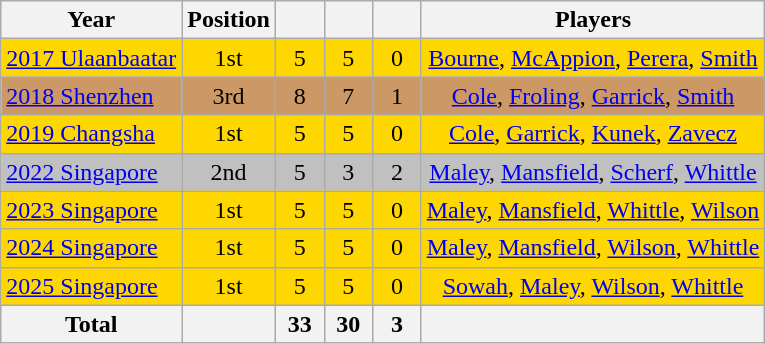<table class="wikitable" style="text-align: center;">
<tr>
<th>Year</th>
<th>Position</th>
<th width=25px></th>
<th width=25px></th>
<th width=25px></th>
<th>Players</th>
</tr>
<tr bgcolor="#FFD700">
<td style="text-align: left;"> <a href='#'>2017 Ulaanbaatar</a></td>
<td>1st </td>
<td>5</td>
<td>5</td>
<td>0</td>
<td><a href='#'>Bourne</a>, <a href='#'>McAppion</a>, <a href='#'>Perera</a>, <a href='#'>Smith</a></td>
</tr>
<tr bgcolor="#cc9966">
<td style="text-align: left;"> <a href='#'>2018 Shenzhen</a></td>
<td>3rd </td>
<td>8</td>
<td>7</td>
<td>1</td>
<td><a href='#'>Cole</a>, <a href='#'>Froling</a>, <a href='#'>Garrick</a>, <a href='#'>Smith</a></td>
</tr>
<tr bgcolor="#FFD700">
<td style="text-align: left;"> <a href='#'>2019 Changsha</a></td>
<td>1st </td>
<td>5</td>
<td>5</td>
<td>0</td>
<td><a href='#'>Cole</a>, <a href='#'>Garrick</a>, <a href='#'>Kunek</a>, <a href='#'>Zavecz</a></td>
</tr>
<tr bgcolor="silver">
<td style="text-align: left;"> <a href='#'>2022 Singapore</a></td>
<td>2nd </td>
<td>5</td>
<td>3</td>
<td>2</td>
<td><a href='#'>Maley</a>, <a href='#'>Mansfield</a>, <a href='#'>Scherf</a>, <a href='#'>Whittle</a></td>
</tr>
<tr bgcolor="#FFD700">
<td style="text-align: left;"> <a href='#'>2023 Singapore</a></td>
<td>1st </td>
<td>5</td>
<td>5</td>
<td>0</td>
<td><a href='#'>Maley</a>, <a href='#'>Mansfield</a>, <a href='#'>Whittle</a>, <a href='#'>Wilson</a></td>
</tr>
<tr bgcolor="#FFD700">
<td style="text-align: left;"> <a href='#'>2024 Singapore</a></td>
<td>1st </td>
<td>5</td>
<td>5</td>
<td>0</td>
<td><a href='#'>Maley</a>, <a href='#'>Mansfield</a>, <a href='#'>Wilson</a>, <a href='#'>Whittle</a></td>
</tr>
<tr bgcolor="#FFD700">
<td style="text-align: left;"> <a href='#'>2025 Singapore</a></td>
<td>1st </td>
<td>5</td>
<td>5</td>
<td>0</td>
<td><a href='#'>Sowah</a>, <a href='#'>Maley</a>, <a href='#'>Wilson</a>, <a href='#'>Whittle</a></td>
</tr>
<tr>
<th>Total</th>
<th></th>
<th>33</th>
<th>30</th>
<th>3</th>
<th></th>
</tr>
</table>
